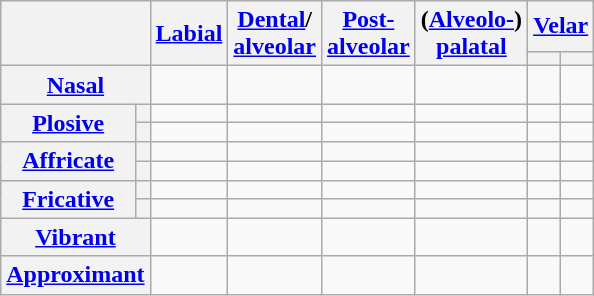<table class="wikitable" style="text-align: center">
<tr>
<th rowspan="2"  colspan="2"></th>
<th rowspan="2"><a href='#'>Labial</a></th>
<th rowspan="2"><a href='#'>Dental</a>/<br><a href='#'>alveolar</a></th>
<th rowspan="2"><a href='#'>Post-<br>alveolar</a></th>
<th rowspan="2">(<a href='#'>Alveolo-</a>)<br><a href='#'>palatal</a></th>
<th colspan="2"><a href='#'>Velar</a></th>
</tr>
<tr>
<th></th>
<th></th>
</tr>
<tr>
<th colspan="2"><a href='#'>Nasal</a></th>
<td></td>
<td></td>
<td></td>
<td></td>
<td></td>
<td></td>
</tr>
<tr>
<th rowspan="2"><a href='#'>Plosive</a></th>
<th></th>
<td></td>
<td></td>
<td></td>
<td></td>
<td></td>
<td></td>
</tr>
<tr>
<th></th>
<td></td>
<td></td>
<td></td>
<td></td>
<td></td>
<td></td>
</tr>
<tr>
<th rowspan="2"><a href='#'>Affricate</a></th>
<th></th>
<td></td>
<td></td>
<td></td>
<td></td>
<td></td>
<td></td>
</tr>
<tr>
<th></th>
<td></td>
<td></td>
<td></td>
<td></td>
<td></td>
<td></td>
</tr>
<tr>
<th rowspan="2"><a href='#'>Fricative</a></th>
<th></th>
<td></td>
<td></td>
<td></td>
<td></td>
<td></td>
<td></td>
</tr>
<tr>
<th></th>
<td></td>
<td></td>
<td></td>
<td></td>
<td></td>
<td></td>
</tr>
<tr>
<th colspan="2"><a href='#'>Vibrant</a></th>
<td></td>
<td></td>
<td></td>
<td></td>
<td></td>
<td></td>
</tr>
<tr>
<th colspan="2"><a href='#'>Approximant</a></th>
<td></td>
<td></td>
<td></td>
<td></td>
<td></td>
<td></td>
</tr>
</table>
